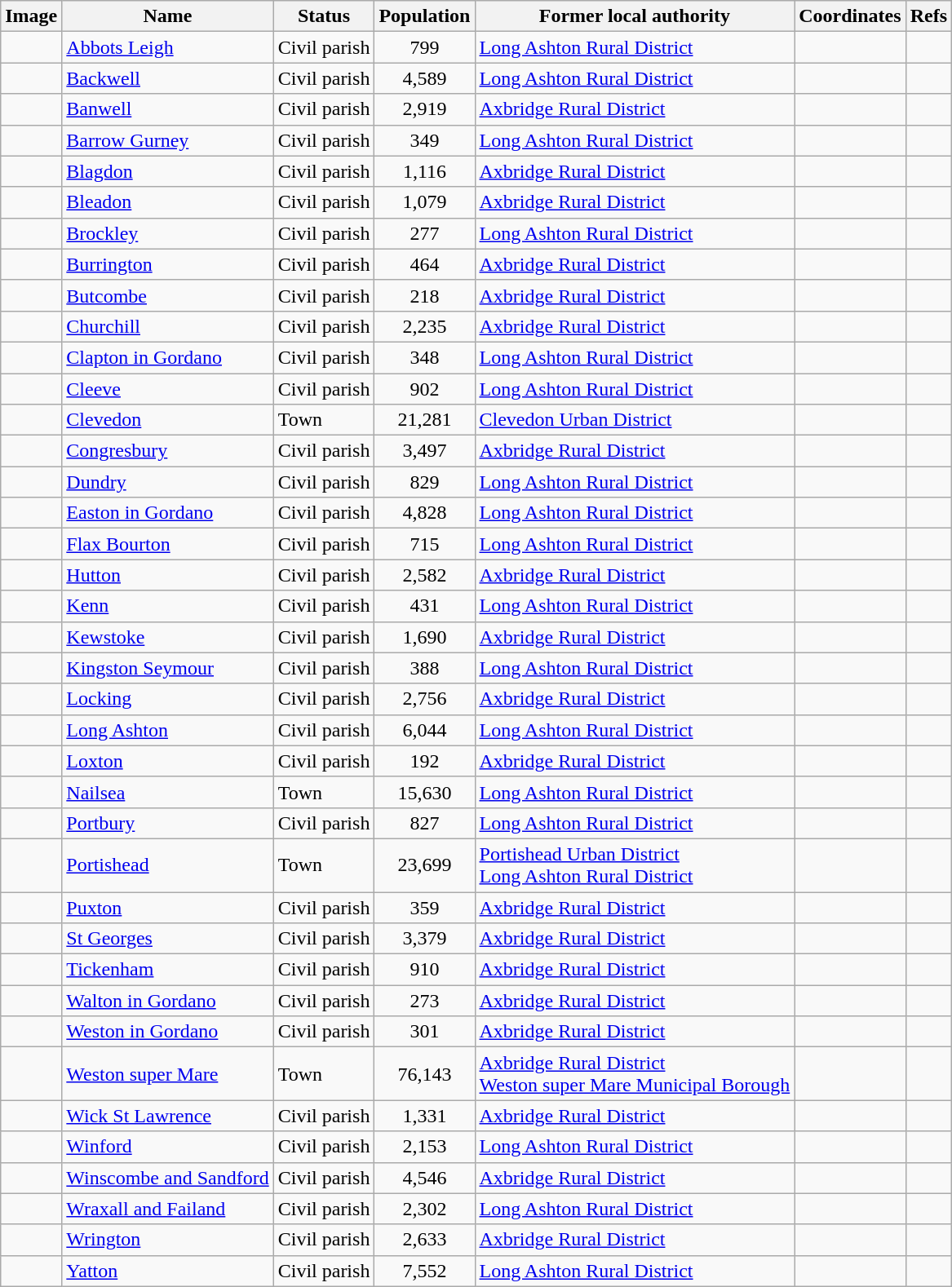<table class="wikitable sortable">
<tr>
<th class="unsortable">Image</th>
<th>Name</th>
<th>Status</th>
<th>Population</th>
<th>Former local authority</th>
<th class="unsortable">Coordinates</th>
<th class="unsortable">Refs</th>
</tr>
<tr>
<td></td>
<td><a href='#'>Abbots Leigh</a></td>
<td>Civil parish</td>
<td style="text-align:center;">799</td>
<td><a href='#'>Long Ashton Rural District</a></td>
<td></td>
<td></td>
</tr>
<tr>
<td></td>
<td><a href='#'>Backwell</a></td>
<td>Civil parish</td>
<td style="text-align:center;">4,589</td>
<td><a href='#'>Long Ashton Rural District</a></td>
<td></td>
<td></td>
</tr>
<tr>
<td></td>
<td><a href='#'>Banwell</a></td>
<td>Civil parish</td>
<td style="text-align:center;">2,919</td>
<td><a href='#'>Axbridge Rural District</a></td>
<td></td>
<td></td>
</tr>
<tr>
<td></td>
<td><a href='#'>Barrow Gurney</a></td>
<td>Civil parish</td>
<td style="text-align:center;">349</td>
<td><a href='#'>Long Ashton Rural District</a></td>
<td></td>
<td></td>
</tr>
<tr>
<td></td>
<td><a href='#'>Blagdon</a></td>
<td>Civil parish</td>
<td style="text-align:center;">1,116</td>
<td><a href='#'>Axbridge Rural District</a></td>
<td></td>
<td></td>
</tr>
<tr>
<td></td>
<td><a href='#'>Bleadon</a></td>
<td>Civil parish</td>
<td style="text-align:center;">1,079</td>
<td><a href='#'>Axbridge Rural District</a></td>
<td></td>
<td></td>
</tr>
<tr>
<td></td>
<td><a href='#'>Brockley</a></td>
<td>Civil parish</td>
<td style="text-align:center;">277</td>
<td><a href='#'>Long Ashton Rural District</a></td>
<td></td>
<td></td>
</tr>
<tr>
<td></td>
<td><a href='#'>Burrington</a></td>
<td>Civil parish</td>
<td style="text-align:center;">464</td>
<td><a href='#'>Axbridge Rural District</a></td>
<td></td>
<td></td>
</tr>
<tr>
<td></td>
<td><a href='#'>Butcombe</a></td>
<td>Civil parish</td>
<td style="text-align:center;">218</td>
<td><a href='#'>Axbridge Rural District</a></td>
<td></td>
<td></td>
</tr>
<tr>
<td></td>
<td><a href='#'>Churchill</a></td>
<td>Civil parish</td>
<td style="text-align:center;">2,235</td>
<td><a href='#'>Axbridge Rural District</a></td>
<td></td>
<td></td>
</tr>
<tr>
<td></td>
<td><a href='#'>Clapton in Gordano</a></td>
<td>Civil parish</td>
<td style="text-align:center;">348</td>
<td><a href='#'>Long Ashton Rural District</a></td>
<td></td>
<td></td>
</tr>
<tr>
<td></td>
<td><a href='#'>Cleeve</a></td>
<td>Civil parish</td>
<td style="text-align:center;">902</td>
<td><a href='#'>Long Ashton Rural District</a></td>
<td></td>
<td></td>
</tr>
<tr>
<td></td>
<td><a href='#'>Clevedon</a></td>
<td>Town</td>
<td style="text-align:center;">21,281</td>
<td><a href='#'>Clevedon Urban District</a></td>
<td></td>
<td></td>
</tr>
<tr>
<td></td>
<td><a href='#'>Congresbury</a></td>
<td>Civil parish</td>
<td style="text-align:center;">3,497</td>
<td><a href='#'>Axbridge Rural District</a></td>
<td></td>
<td></td>
</tr>
<tr>
<td></td>
<td><a href='#'>Dundry</a></td>
<td>Civil parish</td>
<td style="text-align:center;">829</td>
<td><a href='#'>Long Ashton Rural District</a></td>
<td></td>
<td></td>
</tr>
<tr>
<td></td>
<td><a href='#'>Easton in Gordano</a></td>
<td>Civil parish</td>
<td style="text-align:center;">4,828</td>
<td><a href='#'>Long Ashton Rural District</a></td>
<td></td>
<td></td>
</tr>
<tr>
<td></td>
<td><a href='#'>Flax Bourton</a></td>
<td>Civil parish</td>
<td style="text-align:center;">715</td>
<td><a href='#'>Long Ashton Rural District</a></td>
<td></td>
<td></td>
</tr>
<tr>
<td></td>
<td><a href='#'>Hutton</a></td>
<td>Civil parish</td>
<td style="text-align:center;">2,582</td>
<td><a href='#'>Axbridge Rural District</a></td>
<td></td>
<td></td>
</tr>
<tr>
<td></td>
<td><a href='#'>Kenn</a></td>
<td>Civil parish</td>
<td style="text-align:center;">431</td>
<td><a href='#'>Long Ashton Rural District</a></td>
<td></td>
<td></td>
</tr>
<tr>
<td></td>
<td><a href='#'>Kewstoke</a></td>
<td>Civil parish</td>
<td style="text-align:center;">1,690</td>
<td><a href='#'>Axbridge Rural District</a></td>
<td></td>
<td></td>
</tr>
<tr>
<td></td>
<td><a href='#'>Kingston Seymour</a></td>
<td>Civil parish</td>
<td style="text-align:center;">388</td>
<td><a href='#'>Long Ashton Rural District</a></td>
<td></td>
<td></td>
</tr>
<tr>
<td></td>
<td><a href='#'>Locking</a></td>
<td>Civil parish</td>
<td style="text-align:center;">2,756</td>
<td><a href='#'>Axbridge Rural District</a></td>
<td></td>
<td></td>
</tr>
<tr>
<td></td>
<td><a href='#'>Long Ashton</a></td>
<td>Civil parish</td>
<td style="text-align:center;">6,044</td>
<td><a href='#'>Long Ashton Rural District</a></td>
<td></td>
<td></td>
</tr>
<tr>
<td></td>
<td><a href='#'>Loxton</a></td>
<td>Civil parish</td>
<td style="text-align:center;">192</td>
<td><a href='#'>Axbridge Rural District</a></td>
<td></td>
<td></td>
</tr>
<tr>
<td></td>
<td><a href='#'>Nailsea</a></td>
<td>Town</td>
<td style="text-align:center;">15,630</td>
<td><a href='#'>Long Ashton Rural District</a></td>
<td></td>
<td></td>
</tr>
<tr>
<td></td>
<td><a href='#'>Portbury</a></td>
<td>Civil parish</td>
<td style="text-align:center;">827</td>
<td><a href='#'>Long Ashton Rural District</a></td>
<td></td>
<td></td>
</tr>
<tr>
<td></td>
<td><a href='#'>Portishead</a></td>
<td>Town</td>
<td style="text-align:center;">23,699</td>
<td><a href='#'>Portishead Urban District</a><br><a href='#'>Long Ashton Rural District</a></td>
<td></td>
<td></td>
</tr>
<tr>
<td></td>
<td><a href='#'>Puxton</a></td>
<td>Civil parish</td>
<td style="text-align:center;">359</td>
<td><a href='#'>Axbridge Rural District</a></td>
<td></td>
<td></td>
</tr>
<tr>
<td></td>
<td><a href='#'>St Georges</a></td>
<td>Civil parish</td>
<td style="text-align:center;">3,379</td>
<td><a href='#'>Axbridge Rural District</a></td>
<td></td>
<td></td>
</tr>
<tr>
<td></td>
<td><a href='#'>Tickenham</a></td>
<td>Civil parish</td>
<td style="text-align:center;">910</td>
<td><a href='#'>Axbridge Rural District</a></td>
<td></td>
<td></td>
</tr>
<tr>
<td></td>
<td><a href='#'>Walton in Gordano</a></td>
<td>Civil parish</td>
<td style="text-align:center;">273</td>
<td><a href='#'>Axbridge Rural District</a></td>
<td></td>
<td></td>
</tr>
<tr>
<td></td>
<td><a href='#'>Weston in Gordano</a></td>
<td>Civil parish</td>
<td style="text-align:center;">301</td>
<td><a href='#'>Axbridge Rural District</a></td>
<td></td>
<td></td>
</tr>
<tr>
<td></td>
<td><a href='#'>Weston super Mare</a></td>
<td>Town</td>
<td style="text-align:center;">76,143</td>
<td><a href='#'>Axbridge Rural District</a><br><a href='#'>Weston super Mare Municipal Borough</a></td>
<td></td>
<td></td>
</tr>
<tr>
<td></td>
<td><a href='#'>Wick St Lawrence</a></td>
<td>Civil parish</td>
<td style="text-align:center;">1,331</td>
<td><a href='#'>Axbridge Rural District</a></td>
<td></td>
<td></td>
</tr>
<tr>
<td></td>
<td><a href='#'>Winford</a></td>
<td>Civil parish</td>
<td style="text-align:center;">2,153</td>
<td><a href='#'>Long Ashton Rural District</a></td>
<td></td>
<td></td>
</tr>
<tr>
<td></td>
<td><a href='#'>Winscombe and Sandford</a></td>
<td>Civil parish</td>
<td style="text-align:center;">4,546</td>
<td><a href='#'>Axbridge Rural District</a></td>
<td></td>
<td></td>
</tr>
<tr>
<td></td>
<td><a href='#'>Wraxall and Failand</a></td>
<td>Civil parish</td>
<td style="text-align:center;">2,302</td>
<td><a href='#'>Long Ashton Rural District</a></td>
<td></td>
<td></td>
</tr>
<tr>
<td></td>
<td><a href='#'>Wrington</a></td>
<td>Civil parish</td>
<td style="text-align:center;">2,633</td>
<td><a href='#'>Axbridge Rural District</a></td>
<td></td>
<td></td>
</tr>
<tr>
<td></td>
<td><a href='#'>Yatton</a></td>
<td>Civil parish</td>
<td style="text-align:center;">7,552</td>
<td><a href='#'>Long Ashton Rural District</a></td>
<td></td>
<td></td>
</tr>
</table>
